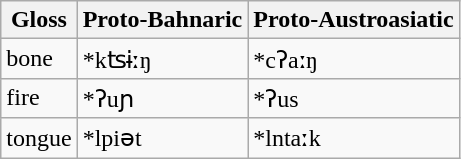<table class="wikitable">
<tr>
<th>Gloss</th>
<th>Proto-Bahnaric</th>
<th>Proto-Austroasiatic</th>
</tr>
<tr>
<td>bone</td>
<td>*kʦɨːŋ</td>
<td>*cʔaːŋ</td>
</tr>
<tr>
<td>fire</td>
<td>*ʔuɲ</td>
<td>*ʔus</td>
</tr>
<tr>
<td>tongue</td>
<td>*lpiət</td>
<td>*lntaːk</td>
</tr>
</table>
